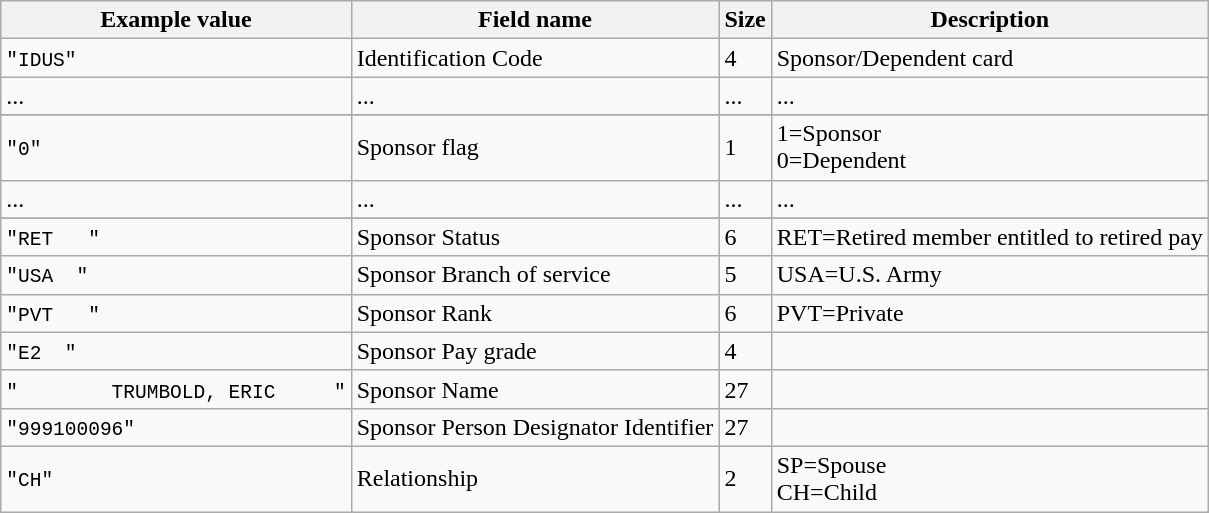<table class="wikitable">
<tr>
<th>Example value</th>
<th>Field name</th>
<th>Size</th>
<th>Description</th>
</tr>
<tr>
<td><code>"IDUS"</code></td>
<td>Identification Code</td>
<td>4</td>
<td>Sponsor/Dependent card</td>
</tr>
<tr>
<td>...</td>
<td>...</td>
<td>...</td>
<td>...</td>
</tr>
<tr>
</tr>
<tr>
<td><code>"0"</code></td>
<td>Sponsor flag</td>
<td>1</td>
<td>1=Sponsor<br>0=Dependent</td>
</tr>
<tr>
<td>...</td>
<td>...</td>
<td>...</td>
<td>...</td>
</tr>
<tr>
</tr>
<tr>
<td><code>"RET   "</code></td>
<td>Sponsor Status</td>
<td>6</td>
<td>RET=Retired member entitled to retired pay</td>
</tr>
<tr>
<td><code>"USA  "</code></td>
<td>Sponsor Branch of service</td>
<td>5</td>
<td>USA=U.S. Army</td>
</tr>
<tr>
<td><code>"PVT   "</code></td>
<td>Sponsor Rank</td>
<td>6</td>
<td>PVT=Private</td>
</tr>
<tr>
<td><code>"E2  "</code></td>
<td>Sponsor Pay grade</td>
<td>4</td>
<td></td>
</tr>
<tr>
<td><code>"        TRUMBOLD, ERIC     "</code></td>
<td>Sponsor Name</td>
<td>27</td>
<td></td>
</tr>
<tr>
<td><code>"999100096"</code></td>
<td>Sponsor Person Designator Identifier</td>
<td>27</td>
<td></td>
</tr>
<tr>
<td><code>"CH"</code></td>
<td>Relationship</td>
<td>2</td>
<td>SP=Spouse<br>CH=Child</td>
</tr>
</table>
